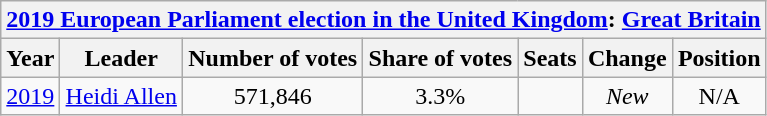<table class="wikitable" style="text-align:center">
<tr>
<th colspan="7"><a href='#'>2019 European Parliament election in the United Kingdom</a>: <a href='#'>Great Britain</a></th>
</tr>
<tr>
<th>Year</th>
<th>Leader</th>
<th>Number of votes</th>
<th>Share of votes</th>
<th>Seats</th>
<th>Change</th>
<th>Position</th>
</tr>
<tr>
<td><a href='#'>2019</a></td>
<td><a href='#'>Heidi Allen</a></td>
<td>571,846</td>
<td>3.3%</td>
<td></td>
<td><em>New</em></td>
<td>N/A</td>
</tr>
</table>
